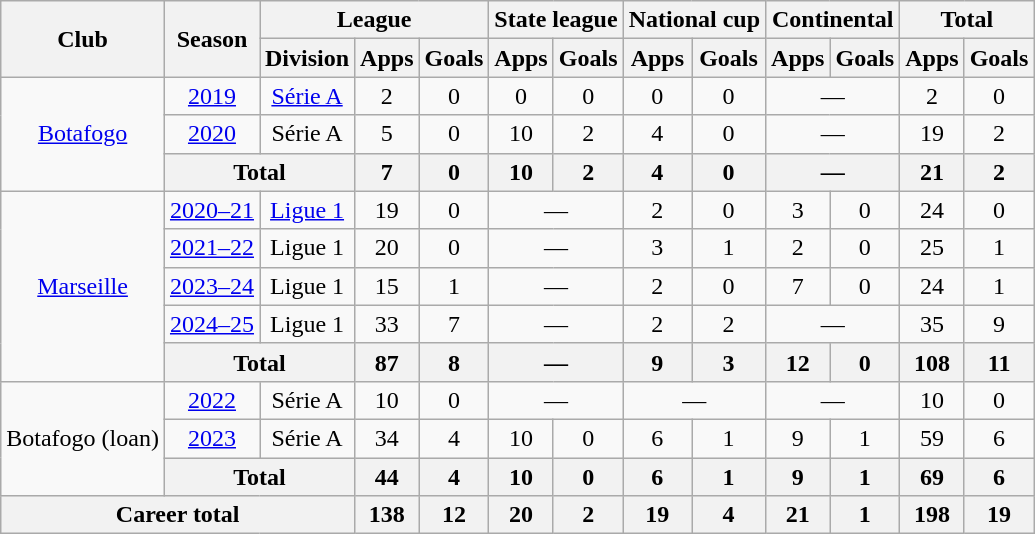<table class="wikitable" style="text-align: center">
<tr>
<th rowspan="2">Club</th>
<th rowspan="2">Season</th>
<th colspan="3">League</th>
<th colspan="2">State league</th>
<th colspan="2">National cup</th>
<th colspan="2">Continental</th>
<th colspan="2">Total</th>
</tr>
<tr>
<th>Division</th>
<th>Apps</th>
<th>Goals</th>
<th>Apps</th>
<th>Goals</th>
<th>Apps</th>
<th>Goals</th>
<th>Apps</th>
<th>Goals</th>
<th>Apps</th>
<th>Goals</th>
</tr>
<tr>
<td rowspan="3"><a href='#'>Botafogo</a></td>
<td><a href='#'>2019</a></td>
<td><a href='#'>Série A</a></td>
<td>2</td>
<td>0</td>
<td>0</td>
<td>0</td>
<td>0</td>
<td>0</td>
<td colspan="2">—</td>
<td>2</td>
<td>0</td>
</tr>
<tr>
<td><a href='#'>2020</a></td>
<td>Série A</td>
<td>5</td>
<td>0</td>
<td>10</td>
<td>2</td>
<td>4</td>
<td>0</td>
<td colspan="2">—</td>
<td>19</td>
<td>2</td>
</tr>
<tr>
<th colspan="2">Total</th>
<th>7</th>
<th>0</th>
<th>10</th>
<th>2</th>
<th>4</th>
<th>0</th>
<th colspan="2">—</th>
<th>21</th>
<th>2</th>
</tr>
<tr>
<td rowspan="5"><a href='#'>Marseille</a></td>
<td><a href='#'>2020–21</a></td>
<td><a href='#'>Ligue 1</a></td>
<td>19</td>
<td>0</td>
<td colspan="2">—</td>
<td>2</td>
<td>0</td>
<td>3</td>
<td>0</td>
<td>24</td>
<td>0</td>
</tr>
<tr>
<td><a href='#'>2021–22</a></td>
<td>Ligue 1</td>
<td>20</td>
<td>0</td>
<td colspan="2">—</td>
<td>3</td>
<td>1</td>
<td>2</td>
<td>0</td>
<td>25</td>
<td>1</td>
</tr>
<tr>
<td><a href='#'>2023–24</a></td>
<td>Ligue 1</td>
<td>15</td>
<td>1</td>
<td colspan="2">—</td>
<td>2</td>
<td>0</td>
<td>7</td>
<td>0</td>
<td>24</td>
<td>1</td>
</tr>
<tr>
<td><a href='#'>2024–25</a></td>
<td>Ligue 1</td>
<td>33</td>
<td>7</td>
<td colspan="2">—</td>
<td>2</td>
<td>2</td>
<td colspan="2">—</td>
<td>35</td>
<td>9</td>
</tr>
<tr>
<th colspan="2">Total</th>
<th>87</th>
<th>8</th>
<th colspan="2">—</th>
<th>9</th>
<th>3</th>
<th>12</th>
<th>0</th>
<th>108</th>
<th>11</th>
</tr>
<tr>
<td rowspan="3">Botafogo (loan)</td>
<td><a href='#'>2022</a></td>
<td>Série A</td>
<td>10</td>
<td>0</td>
<td colspan="2">—</td>
<td colspan="2">—</td>
<td colspan="2">—</td>
<td>10</td>
<td>0</td>
</tr>
<tr>
<td><a href='#'>2023</a></td>
<td>Série A</td>
<td>34</td>
<td>4</td>
<td>10</td>
<td>0</td>
<td>6</td>
<td>1</td>
<td>9</td>
<td>1</td>
<td>59</td>
<td>6</td>
</tr>
<tr>
<th colspan="2">Total</th>
<th>44</th>
<th>4</th>
<th>10</th>
<th>0</th>
<th>6</th>
<th>1</th>
<th>9</th>
<th>1</th>
<th>69</th>
<th>6</th>
</tr>
<tr>
<th colspan="3">Career total</th>
<th>138</th>
<th>12</th>
<th>20</th>
<th>2</th>
<th>19</th>
<th>4</th>
<th>21</th>
<th>1</th>
<th>198</th>
<th>19</th>
</tr>
</table>
